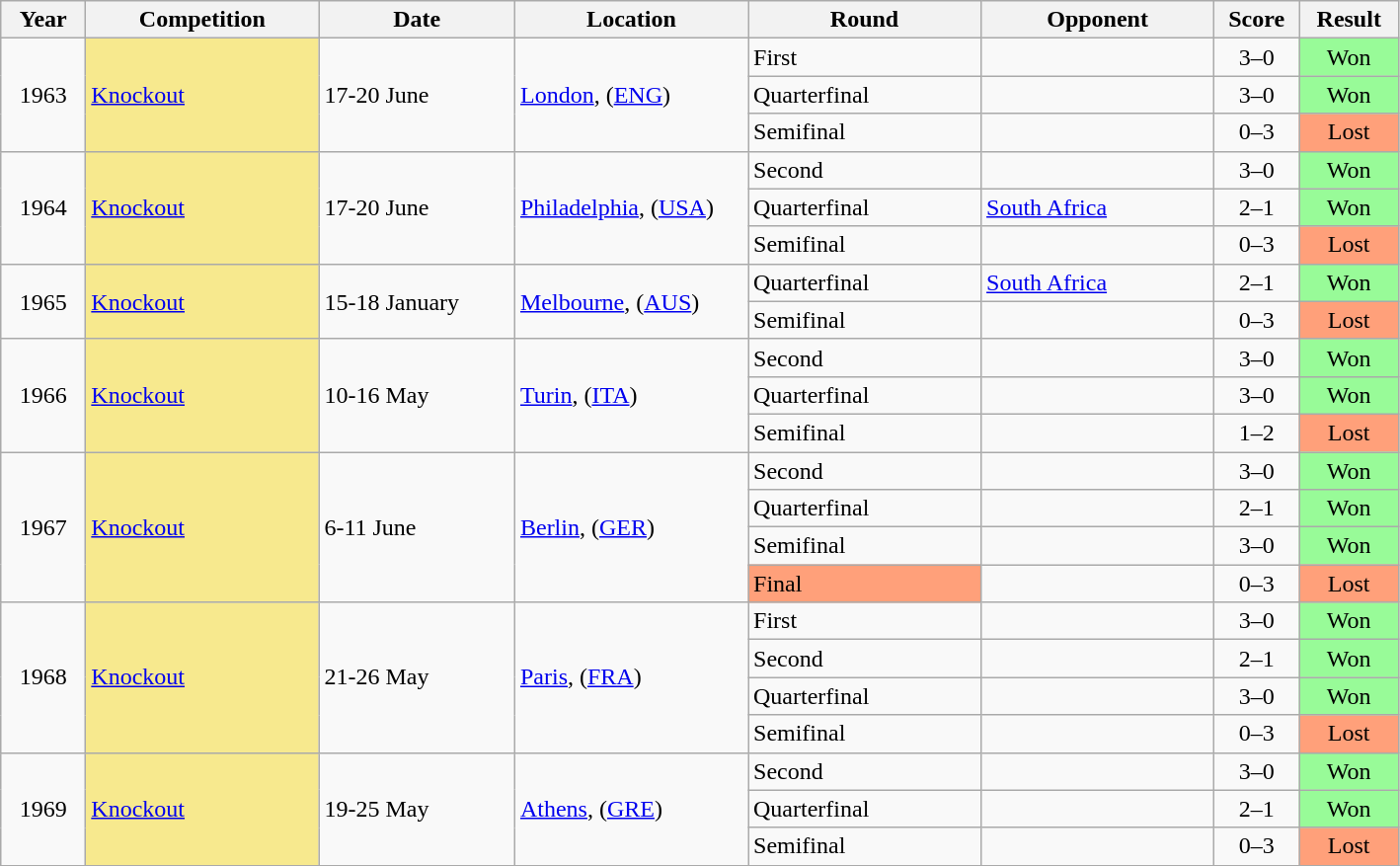<table class="wikitable collapsible collapsed">
<tr>
<th style="width:50px">Year</th>
<th style="width:150px">Competition</th>
<th style="width:125px">Date</th>
<th style="width:150px">Location</th>
<th style="width:150px">Round</th>
<th style="width:150px">Opponent</th>
<th style="width:50px">Score</th>
<th style="width:60px">Result</th>
</tr>
<tr>
<td align="center" rowspan="3">1963</td>
<td align="left" rowspan="3" bgcolor=#F7E98E><a href='#'>Knockout</a></td>
<td align="left" rowspan="3">17-20 June</td>
<td align="left" rowspan="3"><a href='#'>London</a>, (<a href='#'>ENG</a>)</td>
<td>First</td>
<td></td>
<td align="center">3–0</td>
<td align="center" bgcolor="#98FB98">Won</td>
</tr>
<tr>
<td>Quarterfinal</td>
<td></td>
<td align="center">3–0</td>
<td align="center" bgcolor="#98FB98">Won</td>
</tr>
<tr>
<td>Semifinal</td>
<td></td>
<td align="center">0–3</td>
<td align="center" bgcolor="FFA07A">Lost</td>
</tr>
<tr>
<td align="center" rowspan="3">1964</td>
<td align="left" rowspan="3" bgcolor=#F7E98E><a href='#'>Knockout</a></td>
<td align="left" rowspan="3">17-20 June</td>
<td align="left" rowspan="3"><a href='#'>Philadelphia</a>, (<a href='#'>USA</a>)</td>
<td>Second</td>
<td></td>
<td align="center">3–0</td>
<td align="center" bgcolor="#98FB98">Won</td>
</tr>
<tr>
<td>Quarterfinal</td>
<td> <a href='#'>South Africa</a></td>
<td align="center">2–1</td>
<td align="center" bgcolor="#98FB98">Won</td>
</tr>
<tr>
<td>Semifinal</td>
<td></td>
<td align="center">0–3</td>
<td align="center" bgcolor="FFA07A">Lost</td>
</tr>
<tr>
<td align="center" rowspan="2">1965</td>
<td align="left" rowspan="2" bgcolor=#F7E98E><a href='#'>Knockout</a></td>
<td align="left" rowspan="2">15-18 January</td>
<td align="left" rowspan="2"><a href='#'>Melbourne</a>, (<a href='#'>AUS</a>)</td>
<td>Quarterfinal</td>
<td> <a href='#'>South Africa</a></td>
<td align="center">2–1</td>
<td align="center" bgcolor="#98FB98">Won</td>
</tr>
<tr>
<td>Semifinal</td>
<td></td>
<td align="center">0–3</td>
<td align="center" bgcolor="FFA07A">Lost</td>
</tr>
<tr>
<td align="center" rowspan="3">1966</td>
<td align="left" rowspan="3" bgcolor=#F7E98E><a href='#'>Knockout</a></td>
<td align="left" rowspan="3">10-16 May</td>
<td align="left" rowspan="3"><a href='#'>Turin</a>, (<a href='#'>ITA</a>)</td>
<td>Second</td>
<td></td>
<td align="center">3–0</td>
<td align="center" bgcolor="#98FB98">Won</td>
</tr>
<tr>
<td>Quarterfinal</td>
<td></td>
<td align="center">3–0</td>
<td align="center" bgcolor="#98FB98">Won</td>
</tr>
<tr>
<td>Semifinal</td>
<td></td>
<td align="center">1–2</td>
<td align="center" bgcolor="FFA07A">Lost</td>
</tr>
<tr>
<td align="center" rowspan="4">1967</td>
<td align="left" rowspan="4" bgcolor=#F7E98E><a href='#'>Knockout</a></td>
<td align="left" rowspan="4">6-11 June</td>
<td align="left" rowspan="4"><a href='#'>Berlin</a>, (<a href='#'>GER</a>)</td>
<td>Second</td>
<td></td>
<td align="center">3–0</td>
<td align="center" bgcolor="#98FB98">Won</td>
</tr>
<tr>
<td>Quarterfinal</td>
<td></td>
<td align="center">2–1</td>
<td align="center" bgcolor="#98FB98">Won</td>
</tr>
<tr>
<td>Semifinal</td>
<td></td>
<td align="center">3–0</td>
<td align="center" bgcolor="#98FB98">Won</td>
</tr>
<tr>
<td bgcolor=#ffa07a>Final</td>
<td></td>
<td align="center">0–3</td>
<td align="center" bgcolor="FFA07A">Lost</td>
</tr>
<tr>
<td align="center" rowspan="4">1968</td>
<td align="left" rowspan="4" bgcolor=#F7E98E><a href='#'>Knockout</a></td>
<td align="left" rowspan="4">21-26 May</td>
<td align="left" rowspan="4"><a href='#'>Paris</a>, (<a href='#'>FRA</a>)</td>
<td>First</td>
<td></td>
<td align="center">3–0</td>
<td align="center" bgcolor="#98FB98">Won</td>
</tr>
<tr>
<td>Second</td>
<td></td>
<td align="center">2–1</td>
<td align="center" bgcolor="#98FB98">Won</td>
</tr>
<tr>
<td>Quarterfinal</td>
<td></td>
<td align="center">3–0</td>
<td align="center" bgcolor="#98FB98">Won</td>
</tr>
<tr>
<td>Semifinal</td>
<td></td>
<td align="center">0–3</td>
<td align="center" bgcolor="FFA07A">Lost</td>
</tr>
<tr>
<td align="center" rowspan="3">1969</td>
<td align="left" rowspan="3" bgcolor=#F7E98E><a href='#'>Knockout</a></td>
<td align="left" rowspan="3">19-25 May</td>
<td align="left" rowspan="3"><a href='#'>Athens</a>, (<a href='#'>GRE</a>)</td>
<td>Second</td>
<td></td>
<td align="center">3–0</td>
<td align="center" bgcolor="#98FB98">Won</td>
</tr>
<tr>
<td>Quarterfinal</td>
<td></td>
<td align="center">2–1</td>
<td align="center" bgcolor="#98FB98">Won</td>
</tr>
<tr>
<td>Semifinal</td>
<td></td>
<td align="center">0–3</td>
<td align="center" bgcolor="FFA07A">Lost</td>
</tr>
<tr>
</tr>
</table>
